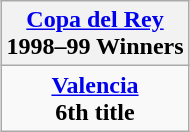<table class="wikitable" style="text-align: center; margin: 0 auto;">
<tr>
<th><a href='#'>Copa del Rey</a><br>1998–99 Winners</th>
</tr>
<tr>
<td><strong><a href='#'>Valencia</a></strong><br><strong>6th title</strong></td>
</tr>
</table>
